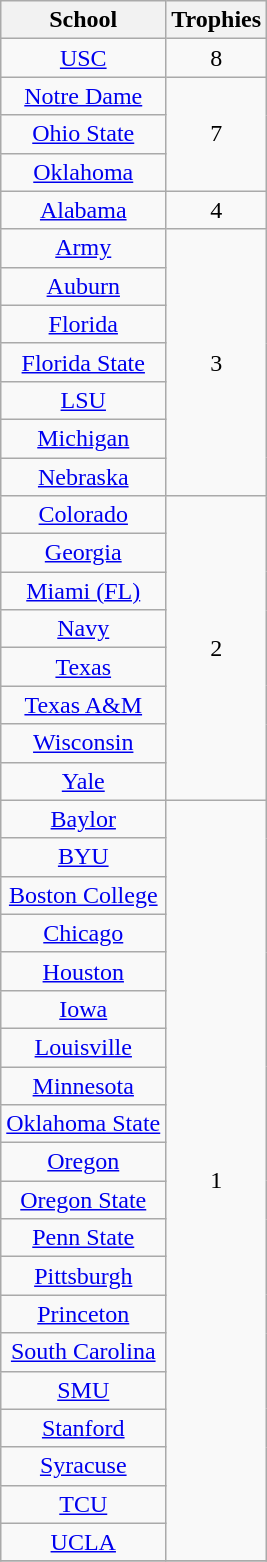<table class="wikitable sortable" style="text-align:center;" width="auto">
<tr>
<th>School</th>
<th>Trophies</th>
</tr>
<tr>
<td><a href='#'>USC</a></td>
<td>8</td>
</tr>
<tr>
<td><a href='#'>Notre Dame</a></td>
<td rowspan="3">7</td>
</tr>
<tr>
<td><a href='#'>Ohio State</a></td>
</tr>
<tr>
<td><a href='#'>Oklahoma</a></td>
</tr>
<tr>
<td><a href='#'>Alabama</a></td>
<td rowspan="1">4</td>
</tr>
<tr>
<td><a href='#'>Army</a></td>
<td rowspan="7">3</td>
</tr>
<tr>
<td><a href='#'>Auburn</a></td>
</tr>
<tr>
<td><a href='#'>Florida</a></td>
</tr>
<tr>
<td><a href='#'>Florida State</a></td>
</tr>
<tr>
<td><a href='#'>LSU</a></td>
</tr>
<tr>
<td><a href='#'>Michigan</a></td>
</tr>
<tr>
<td><a href='#'>Nebraska</a></td>
</tr>
<tr>
<td><a href='#'>Colorado</a></td>
<td rowspan="8">2</td>
</tr>
<tr>
<td><a href='#'>Georgia</a></td>
</tr>
<tr>
<td><a href='#'>Miami (FL)</a></td>
</tr>
<tr>
<td><a href='#'>Navy</a></td>
</tr>
<tr>
<td><a href='#'>Texas</a></td>
</tr>
<tr>
<td><a href='#'>Texas A&M</a></td>
</tr>
<tr>
<td><a href='#'>Wisconsin</a></td>
</tr>
<tr>
<td><a href='#'>Yale</a></td>
</tr>
<tr>
<td><a href='#'>Baylor</a></td>
<td rowspan="20">1</td>
</tr>
<tr>
<td><a href='#'>BYU</a></td>
</tr>
<tr>
<td><a href='#'>Boston College</a></td>
</tr>
<tr>
<td><a href='#'>Chicago</a></td>
</tr>
<tr>
<td><a href='#'>Houston</a></td>
</tr>
<tr>
<td><a href='#'>Iowa</a></td>
</tr>
<tr>
<td><a href='#'>Louisville</a></td>
</tr>
<tr>
<td><a href='#'>Minnesota</a></td>
</tr>
<tr>
<td><a href='#'>Oklahoma State</a></td>
</tr>
<tr>
<td><a href='#'>Oregon</a></td>
</tr>
<tr>
<td><a href='#'>Oregon State</a></td>
</tr>
<tr>
<td><a href='#'>Penn State</a></td>
</tr>
<tr>
<td><a href='#'>Pittsburgh</a></td>
</tr>
<tr>
<td><a href='#'>Princeton</a></td>
</tr>
<tr>
<td><a href='#'>South Carolina</a></td>
</tr>
<tr>
<td><a href='#'>SMU</a></td>
</tr>
<tr>
<td><a href='#'>Stanford</a></td>
</tr>
<tr>
<td><a href='#'>Syracuse</a></td>
</tr>
<tr>
<td><a href='#'>TCU</a></td>
</tr>
<tr>
<td><a href='#'>UCLA</a></td>
</tr>
<tr>
</tr>
</table>
